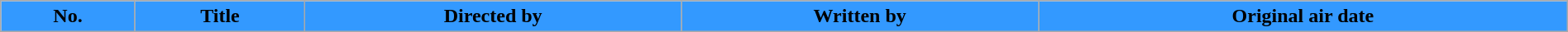<table class="wikitable plainrowheaders" style="width:100%; background:#fff;">
<tr>
<th style="background:#39f;">No.</th>
<th style="background:#39f;">Title</th>
<th style="background:#39f;">Directed by</th>
<th style="background:#39f;">Written by</th>
<th style="background:#39f;">Original air date<br>









</th>
</tr>
</table>
